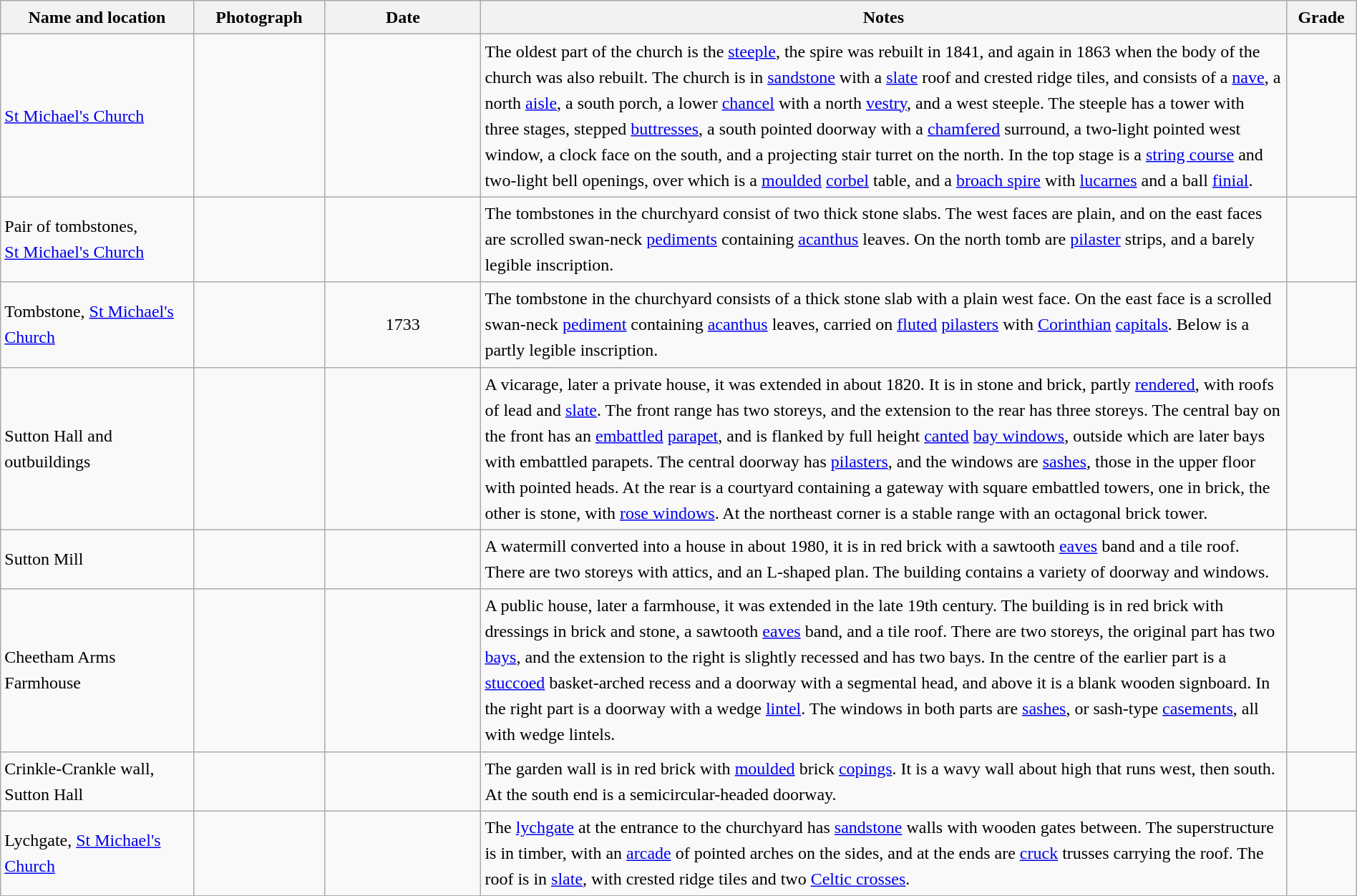<table class="wikitable sortable plainrowheaders" style="width:100%; border:0; text-align:left; line-height:150%;">
<tr>
<th scope="col"  style="width:150px">Name and location</th>
<th scope="col"  style="width:100px" class="unsortable">Photograph</th>
<th scope="col"  style="width:120px">Date</th>
<th scope="col"  style="width:650px" class="unsortable">Notes</th>
<th scope="col"  style="width:50px">Grade</th>
</tr>
<tr>
<td><a href='#'>St Michael's Church</a><br><small></small></td>
<td></td>
<td align="center"></td>
<td>The oldest part of the church is the <a href='#'>steeple</a>, the spire was rebuilt in 1841, and again in 1863 when the body of the church was also rebuilt.  The church is in <a href='#'>sandstone</a> with a <a href='#'>slate</a> roof and crested ridge tiles, and consists of a <a href='#'>nave</a>, a north <a href='#'>aisle</a>, a south porch, a lower <a href='#'>chancel</a> with a north <a href='#'>vestry</a>, and a west steeple.  The steeple has a tower with three stages, stepped <a href='#'>buttresses</a>, a south pointed doorway with a <a href='#'>chamfered</a> surround, a two-light pointed west window, a clock face on the south, and a projecting stair turret on the north.  In the top stage is a <a href='#'>string course</a> and two-light bell openings, over which is a <a href='#'>moulded</a> <a href='#'>corbel</a> table, and a <a href='#'>broach spire</a> with <a href='#'>lucarnes</a> and a ball <a href='#'>finial</a>.</td>
<td align="center" ></td>
</tr>
<tr>
<td>Pair of tombstones,<br><a href='#'>St Michael's Church</a><br><small></small></td>
<td></td>
<td align="center"></td>
<td>The tombstones in the churchyard consist of two thick stone slabs.  The west faces are plain, and on the east faces are scrolled swan-neck <a href='#'>pediments</a> containing <a href='#'>acanthus</a> leaves.  On the north tomb are <a href='#'>pilaster</a> strips, and a barely legible inscription.</td>
<td align="center" ></td>
</tr>
<tr>
<td>Tombstone, <a href='#'>St Michael's Church</a><br><small></small></td>
<td></td>
<td align="center">1733</td>
<td>The tombstone in the churchyard consists of a thick stone slab with a plain west face.  On the east face is a scrolled swan-neck <a href='#'>pediment</a> containing <a href='#'>acanthus</a> leaves, carried on <a href='#'>fluted</a> <a href='#'>pilasters</a> with <a href='#'>Corinthian</a> <a href='#'>capitals</a>.   Below is a partly legible inscription.</td>
<td align="center" ></td>
</tr>
<tr>
<td>Sutton Hall and outbuildings<br><small></small></td>
<td></td>
<td align="center"></td>
<td>A vicarage, later a private house, it was extended in about 1820.  It is in stone and brick, partly <a href='#'>rendered</a>, with roofs of lead and <a href='#'>slate</a>.  The front range has two storeys, and the extension to the rear has three storeys.  The central bay on the front has an <a href='#'>embattled</a> <a href='#'>parapet</a>, and is flanked by full height <a href='#'>canted</a> <a href='#'>bay windows</a>, outside which are later bays with embattled parapets.  The central doorway has <a href='#'>pilasters</a>, and the windows are <a href='#'>sashes</a>, those in the upper floor with pointed heads.  At the rear is a courtyard containing a gateway with square embattled towers, one in brick, the other is stone, with <a href='#'>rose windows</a>.  At the northeast corner is a stable range with an octagonal brick tower.</td>
<td align="center" ></td>
</tr>
<tr>
<td>Sutton Mill<br><small></small></td>
<td></td>
<td align="center"></td>
<td>A watermill converted into a house in about 1980, it is in red brick with a sawtooth <a href='#'>eaves</a> band and a tile roof.  There are two storeys with attics, and an L-shaped plan.  The building contains a variety of doorway and windows.</td>
<td align="center" ></td>
</tr>
<tr>
<td>Cheetham Arms Farmhouse<br><small></small></td>
<td></td>
<td align="center"></td>
<td>A public house, later a farmhouse, it was extended in the late 19th century.  The building is in red brick with dressings in brick and stone, a sawtooth <a href='#'>eaves</a> band, and a tile roof.  There are two storeys, the original part has two <a href='#'>bays</a>, and the extension to the right is slightly recessed and has two bays.  In the centre of the earlier part is a <a href='#'>stuccoed</a> basket-arched recess and a doorway with a segmental head, and above it is a blank wooden signboard.  In the right part is a doorway with a wedge <a href='#'>lintel</a>.  The windows in both parts are <a href='#'>sashes</a>, or sash-type <a href='#'>casements</a>, all with wedge lintels.</td>
<td align="center" ></td>
</tr>
<tr>
<td>Crinkle-Crankle wall, Sutton Hall<br><small></small></td>
<td></td>
<td align="center"></td>
<td>The garden wall is in red brick with <a href='#'>moulded</a> brick <a href='#'>copings</a>.  It is a wavy wall about  high that runs west, then south.  At the south end is a semicircular-headed doorway.</td>
<td align="center" ></td>
</tr>
<tr>
<td>Lychgate, <a href='#'>St Michael's Church</a><br><small></small></td>
<td></td>
<td align="center"></td>
<td>The <a href='#'>lychgate</a> at the entrance to the churchyard has <a href='#'>sandstone</a> walls with wooden gates between.  The superstructure is in timber, with an <a href='#'>arcade</a> of pointed arches on the sides, and at the ends are <a href='#'>cruck</a> trusses carrying the roof.  The roof is in <a href='#'>slate</a>, with crested ridge tiles and two <a href='#'>Celtic crosses</a>.</td>
<td align="center" ></td>
</tr>
<tr>
</tr>
</table>
